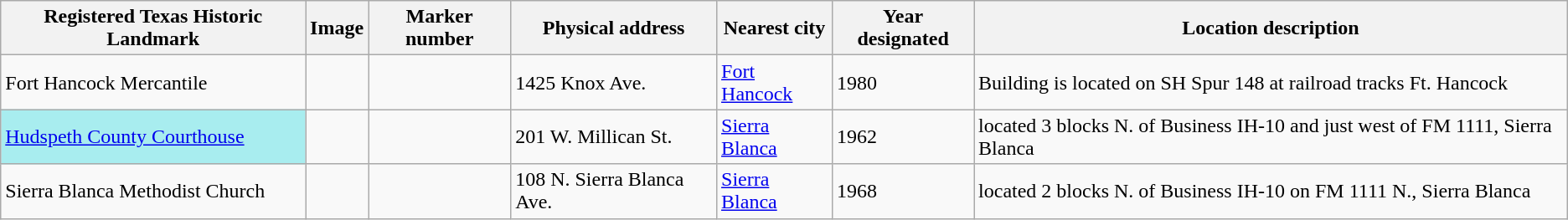<table class="wikitable sortable">
<tr>
<th>Registered Texas Historic Landmark</th>
<th>Image</th>
<th>Marker number</th>
<th>Physical address</th>
<th>Nearest city</th>
<th>Year designated</th>
<th>Location description</th>
</tr>
<tr>
<td>Fort Hancock Mercantile</td>
<td></td>
<td></td>
<td>1425 Knox Ave.<br></td>
<td><a href='#'>Fort Hancock</a></td>
<td>1980</td>
<td>Building is located on SH Spur 148 at railroad tracks Ft. Hancock</td>
</tr>
<tr>
<td style="background: #A8EDEF"><a href='#'>Hudspeth County Courthouse</a></td>
<td></td>
<td></td>
<td>201 W. Millican St.<br></td>
<td><a href='#'>Sierra Blanca</a></td>
<td>1962</td>
<td>located 3 blocks N. of Business IH-10 and just west of FM 1111, Sierra Blanca</td>
</tr>
<tr>
<td>Sierra Blanca Methodist Church</td>
<td></td>
<td></td>
<td>108 N. Sierra Blanca Ave.<br></td>
<td><a href='#'>Sierra Blanca</a></td>
<td>1968</td>
<td>located 2 blocks N. of Business IH-10 on FM 1111 N., Sierra Blanca</td>
</tr>
</table>
